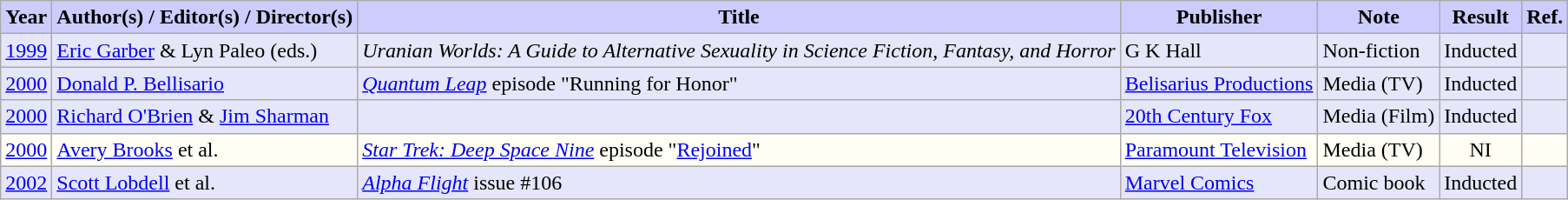<table class="sortable wikitable">
<tr>
<th style="background:#ccf; width=9%">Year</th>
<th style="background:#ccf; width=20%">Author(s) / Editor(s) / Director(s)</th>
<th style="background:#ccf; width=20%">Title</th>
<th style="background:#ccf; width=15%">Publisher</th>
<th style="background:#ccf; width=18%">Note</th>
<th style="background:#ccf; width=15%">Result</th>
<th style="background:#ccf; width=3%" class="unsortable">Ref.</th>
</tr>
<tr style="background:lavender;">
<td style="text-align:center;"><a href='#'>1999</a><br></td>
<td><a href='#'>Eric Garber</a> & Lyn Paleo (eds.)</td>
<td><em>Uranian Worlds: A Guide to Alternative Sexuality in Science Fiction, Fantasy, and Horror </em></td>
<td>G K Hall</td>
<td>Non-fiction</td>
<td style="text-align:center;">Inducted</td>
<td style="text-align:center;"></td>
</tr>
<tr style="background:lavender;">
<td style="text-align:center;"><a href='#'>2000</a><br></td>
<td><a href='#'>Donald P. Bellisario</a></td>
<td><em><a href='#'>Quantum Leap</a></em> episode "Running for Honor"</td>
<td><a href='#'>Belisarius Productions</a></td>
<td>Media (TV)</td>
<td style="text-align:center;">Inducted</td>
<td style="text-align:center;"></td>
</tr>
<tr style="background:lavender;">
<td style="text-align:center;"><a href='#'>2000</a><br></td>
<td><a href='#'>Richard O'Brien</a> & <a href='#'>Jim Sharman</a></td>
<td></td>
<td><a href='#'>20th Century Fox</a></td>
<td>Media (Film)</td>
<td style="text-align:center;">Inducted</td>
<td style="text-align:center;"></td>
</tr>
<tr style="background:#fffff6">
<td style="text-align:center;"><a href='#'>2000</a><br></td>
<td><a href='#'>Avery Brooks</a> et al.</td>
<td><em><a href='#'>Star Trek: Deep Space Nine</a></em> episode "<a href='#'>Rejoined</a>"</td>
<td><a href='#'>Paramount Television</a></td>
<td>Media (TV)</td>
<td style="text-align:center;">NI</td>
<td style="text-align:center;"></td>
</tr>
<tr style="background:lavender;">
<td style="text-align:center;"><a href='#'>2002</a><br></td>
<td><a href='#'>Scott Lobdell</a> et al.</td>
<td><em><a href='#'>Alpha Flight</a></em> issue #106</td>
<td><a href='#'>Marvel Comics</a></td>
<td>Comic book</td>
<td style="text-align:center;">Inducted</td>
<td style="text-align:center;"></td>
</tr>
</table>
